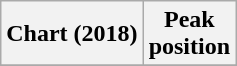<table class="wikitable sortable plainrowheaders" style="text-align:center">
<tr>
<th scope="col">Chart (2018)</th>
<th scope="col">Peak<br>position</th>
</tr>
<tr>
</tr>
</table>
